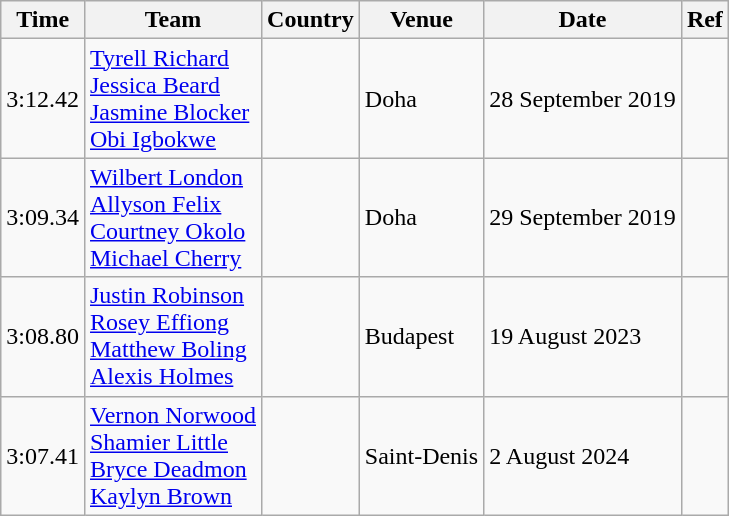<table class="wikitable" border="1">
<tr>
<th>Time</th>
<th>Team</th>
<th>Country</th>
<th>Venue</th>
<th>Date</th>
<th>Ref</th>
</tr>
<tr>
<td>3:12.42</td>
<td><a href='#'>Tyrell Richard</a><br><a href='#'>Jessica Beard</a><br><a href='#'>Jasmine Blocker</a><br><a href='#'>Obi Igbokwe</a></td>
<td></td>
<td>Doha</td>
<td>28 September 2019</td>
<td></td>
</tr>
<tr>
<td>3:09.34</td>
<td><a href='#'>Wilbert London</a><br><a href='#'>Allyson Felix</a><br><a href='#'>Courtney Okolo</a><br><a href='#'>Michael Cherry</a></td>
<td></td>
<td>Doha</td>
<td>29 September 2019</td>
<td></td>
</tr>
<tr>
<td>3:08.80</td>
<td><a href='#'>Justin Robinson</a><br><a href='#'>Rosey Effiong</a><br><a href='#'>Matthew Boling</a><br><a href='#'>Alexis Holmes</a></td>
<td></td>
<td>Budapest</td>
<td>19 August 2023</td>
<td></td>
</tr>
<tr>
<td>3:07.41</td>
<td><a href='#'>Vernon Norwood</a><br><a href='#'>Shamier Little</a><br><a href='#'>Bryce Deadmon</a><br><a href='#'>Kaylyn Brown</a></td>
<td></td>
<td>Saint-Denis</td>
<td>2 August 2024</td>
<td></td>
</tr>
</table>
